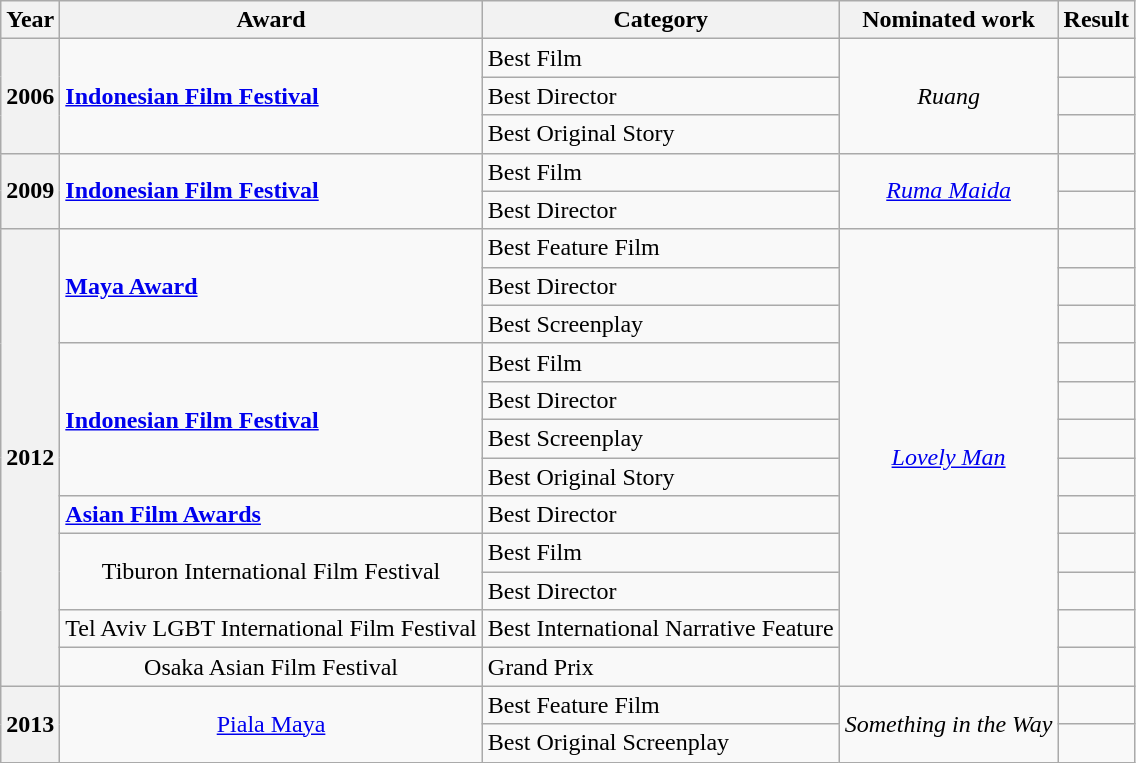<table class="wikitable">
<tr>
<th>Year</th>
<th>Award</th>
<th>Category</th>
<th>Nominated work</th>
<th>Result</th>
</tr>
<tr>
<th rowspan="3">2006</th>
<td rowspan="3"><strong><a href='#'>Indonesian Film Festival</a></strong></td>
<td>Best Film</td>
<td style="text-align:center;" rowspan="3"><em>Ruang</em></td>
<td></td>
</tr>
<tr>
<td>Best Director</td>
<td></td>
</tr>
<tr>
<td>Best Original Story</td>
<td></td>
</tr>
<tr>
<th rowspan="2">2009</th>
<td rowspan="2"><strong><a href='#'>Indonesian Film Festival</a></strong></td>
<td>Best Film</td>
<td style="text-align:center;" rowspan="2"><em><a href='#'>Ruma Maida</a></em></td>
<td></td>
</tr>
<tr>
<td>Best Director</td>
<td></td>
</tr>
<tr>
<th rowspan="12">2012</th>
<td rowspan="3"><strong><a href='#'>Maya Award</a></strong></td>
<td>Best Feature Film</td>
<td style="text-align:center;" rowspan="12"><em><a href='#'>Lovely Man</a></em></td>
<td></td>
</tr>
<tr>
<td>Best Director</td>
<td></td>
</tr>
<tr>
<td>Best Screenplay</td>
<td></td>
</tr>
<tr>
<td rowspan="4"><strong><a href='#'>Indonesian Film Festival</a></strong></td>
<td>Best Film</td>
<td></td>
</tr>
<tr>
<td>Best Director</td>
<td></td>
</tr>
<tr>
<td>Best Screenplay</td>
<td></td>
</tr>
<tr>
<td>Best Original Story</td>
<td></td>
</tr>
<tr>
<td><strong><a href='#'>Asian Film Awards</a></strong></td>
<td>Best Director</td>
<td></td>
</tr>
<tr>
<td rowspan="2" style="text-align:center;">Tiburon International Film Festival</td>
<td>Best Film</td>
<td></td>
</tr>
<tr>
<td>Best Director</td>
<td></td>
</tr>
<tr>
<td style="text-align:center;">Tel Aviv LGBT International Film Festival</td>
<td>Best International Narrative Feature</td>
<td></td>
</tr>
<tr>
<td style="text-align:center;">Osaka Asian Film Festival</td>
<td>Grand Prix</td>
<td></td>
</tr>
<tr>
<th rowspan="2">2013</th>
<td rowspan="2" style="text-align:center;"><a href='#'>Piala Maya</a></td>
<td>Best Feature Film</td>
<td style="text-align:center;" rowspan="3"><em>Something in the Way</em></td>
<td></td>
</tr>
<tr>
<td>Best Original Screenplay</td>
<td></td>
</tr>
</table>
